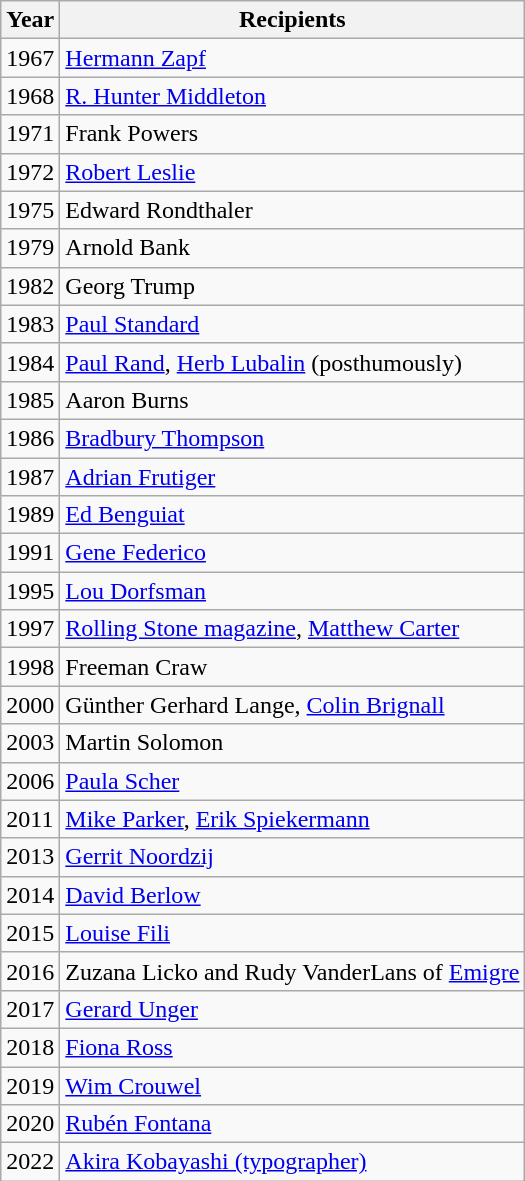<table class="wikitable sortable" border="1">
<tr>
<th scope="col">Year</th>
<th scope="col">Recipients</th>
</tr>
<tr>
<td>1967</td>
<td><a href='#'>Hermann Zapf</a></td>
</tr>
<tr>
<td>1968</td>
<td><a href='#'>R. Hunter Middleton</a></td>
</tr>
<tr>
<td>1971</td>
<td>Frank Powers</td>
</tr>
<tr>
<td>1972</td>
<td><a href='#'>Robert Leslie</a></td>
</tr>
<tr>
<td>1975</td>
<td>Edward Rondthaler</td>
</tr>
<tr>
<td>1979</td>
<td>Arnold Bank</td>
</tr>
<tr>
<td>1982</td>
<td>Georg Trump</td>
</tr>
<tr>
<td>1983</td>
<td><a href='#'>Paul Standard</a></td>
</tr>
<tr>
<td>1984</td>
<td><a href='#'>Paul Rand</a>, <a href='#'>Herb Lubalin</a> (posthumously)</td>
</tr>
<tr>
<td>1985</td>
<td>Aaron Burns</td>
</tr>
<tr>
<td>1986</td>
<td><a href='#'>Bradbury Thompson</a></td>
</tr>
<tr>
<td>1987</td>
<td><a href='#'>Adrian Frutiger</a></td>
</tr>
<tr>
<td>1989</td>
<td><a href='#'>Ed Benguiat</a></td>
</tr>
<tr>
<td>1991</td>
<td><a href='#'>Gene Federico</a></td>
</tr>
<tr>
<td>1995</td>
<td><a href='#'>Lou Dorfsman</a></td>
</tr>
<tr>
<td>1997</td>
<td><a href='#'>Rolling Stone magazine</a>, <a href='#'>Matthew Carter</a></td>
</tr>
<tr>
<td>1998</td>
<td>Freeman Craw</td>
</tr>
<tr>
<td>2000</td>
<td>Günther Gerhard Lange, <a href='#'>Colin Brignall</a></td>
</tr>
<tr>
<td>2003</td>
<td>Martin Solomon</td>
</tr>
<tr>
<td>2006</td>
<td><a href='#'>Paula Scher</a></td>
</tr>
<tr>
<td>2011</td>
<td><a href='#'>Mike Parker</a>, <a href='#'>Erik Spiekermann</a></td>
</tr>
<tr>
<td>2013</td>
<td><a href='#'>Gerrit Noordzij</a></td>
</tr>
<tr>
<td>2014</td>
<td><a href='#'>David Berlow</a></td>
</tr>
<tr>
<td>2015</td>
<td><a href='#'>Louise Fili</a></td>
</tr>
<tr>
<td>2016</td>
<td>Zuzana Licko and Rudy VanderLans of <a href='#'>Emigre</a></td>
</tr>
<tr>
<td>2017</td>
<td><a href='#'>Gerard Unger</a></td>
</tr>
<tr>
<td>2018</td>
<td><a href='#'>Fiona Ross</a></td>
</tr>
<tr>
<td>2019</td>
<td><a href='#'>Wim Crouwel</a></td>
</tr>
<tr>
<td>2020</td>
<td><a href='#'>Rubén Fontana</a></td>
</tr>
<tr>
<td>2022</td>
<td><a href='#'>Akira Kobayashi (typographer)</a></td>
</tr>
</table>
